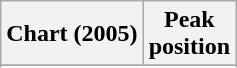<table class="wikitable sortable plainrowheaders">
<tr>
<th scope="col">Chart (2005)</th>
<th scope="col">Peak<br>position</th>
</tr>
<tr>
</tr>
<tr>
</tr>
<tr>
</tr>
</table>
